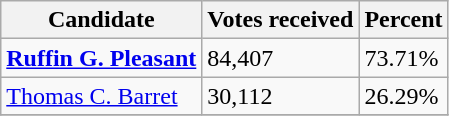<table class="wikitable">
<tr>
<th>Candidate</th>
<th>Votes received</th>
<th>Percent</th>
</tr>
<tr>
<td><strong><a href='#'>Ruffin G. Pleasant</a></strong></td>
<td>84,407</td>
<td>73.71%</td>
</tr>
<tr>
<td><a href='#'>Thomas C. Barret</a></td>
<td>30,112</td>
<td>26.29%</td>
</tr>
<tr>
</tr>
</table>
